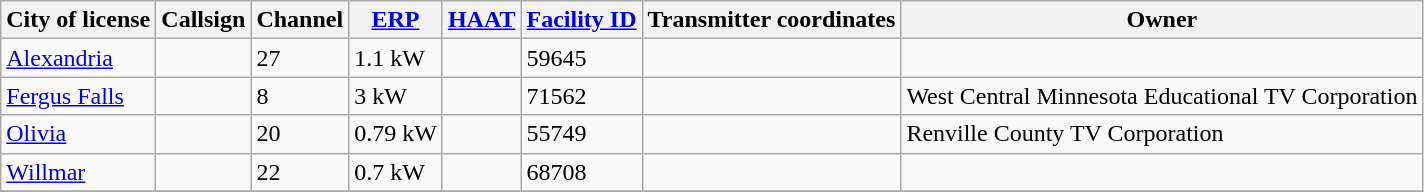<table class="wikitable">
<tr>
<th>City of license</th>
<th>Callsign</th>
<th>Channel</th>
<th><a href='#'>ERP</a></th>
<th><a href='#'>HAAT</a></th>
<th><a href='#'>Facility ID</a></th>
<th>Transmitter coordinates</th>
<th>Owner</th>
</tr>
<tr>
<td><a href='#'>Alexandria</a></td>
<td><strong></strong></td>
<td>27</td>
<td>1.1 kW</td>
<td></td>
<td>59645</td>
<td></td>
<td></td>
</tr>
<tr>
<td><a href='#'>Fergus Falls</a></td>
<td><strong></strong></td>
<td>8</td>
<td>3 kW</td>
<td></td>
<td>71562</td>
<td></td>
<td>West Central Minnesota Educational TV Corporation</td>
</tr>
<tr>
<td><a href='#'>Olivia</a></td>
<td><strong></strong></td>
<td>20</td>
<td>0.79 kW</td>
<td></td>
<td>55749</td>
<td></td>
<td>Renville County TV Corporation</td>
</tr>
<tr>
<td><a href='#'>Willmar</a></td>
<td><strong></strong></td>
<td>22</td>
<td>0.7 kW</td>
<td></td>
<td>68708</td>
<td></td>
<td></td>
</tr>
<tr>
</tr>
</table>
